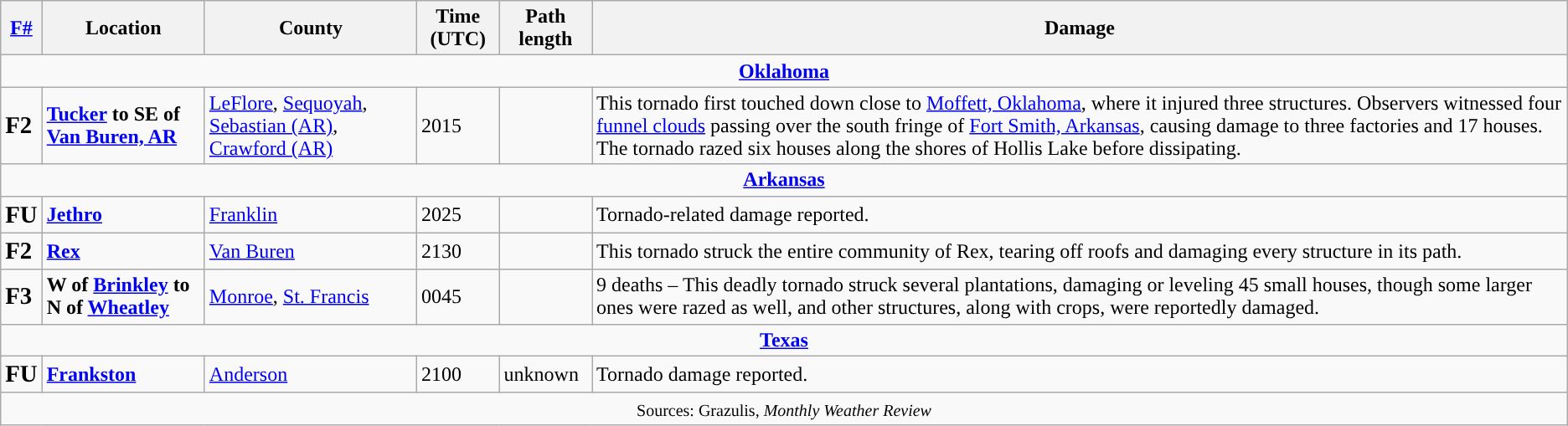<table class="wikitable">
<tr>
<th><strong><a href='#'>F#</a></strong></th>
<th><strong>Location</strong></th>
<th><strong>County</strong></th>
<th><strong>Time (UTC)</strong></th>
<th><strong>Path length</strong></th>
<th><strong>Damage</strong></th>
</tr>
<tr>
<td colspan="7" align=center><strong><a href='#'>Oklahoma</a></strong></td>
</tr>
<tr>
<td><big><strong>F2</strong></big></td>
<td><strong><a href='#'>Tucker</a> to SE of <a href='#'>Van Buren, AR</a></strong></td>
<td><a href='#'>LeFlore</a>, <a href='#'>Sequoyah</a>, <a href='#'>Sebastian (AR)</a>, <a href='#'>Crawford (AR)</a></td>
<td>2015</td>
<td></td>
<td>This tornado first touched down close to <a href='#'>Moffett, Oklahoma</a>, where it injured three structures. Observers witnessed four <a href='#'>funnel clouds</a> passing over the south fringe of <a href='#'>Fort Smith, Arkansas</a>, causing damage to three factories and 17 houses. The tornado razed six houses along the shores of Hollis Lake before dissipating.</td>
</tr>
<tr>
<td colspan="7" style="text-align:center;"><strong><a href='#'>Arkansas</a></strong></td>
</tr>
<tr>
<td bgcolor=><big><strong>FU</strong></big></td>
<td><strong><a href='#'>Jethro</a></strong></td>
<td><a href='#'>Franklin</a></td>
<td>2025</td>
<td></td>
<td>Tornado-related damage reported.</td>
</tr>
<tr>
<td><big><strong>F2</strong></big></td>
<td><strong><a href='#'>Rex</a></strong></td>
<td><a href='#'>Van Buren</a></td>
<td>2130</td>
<td></td>
<td>This tornado struck the entire community of Rex, tearing off roofs and damaging every structure in its path.</td>
</tr>
<tr>
<td><big><strong>F3</strong></big></td>
<td><strong>W of <a href='#'>Brinkley</a> to N of <a href='#'>Wheatley</a></strong></td>
<td><a href='#'>Monroe</a>, <a href='#'>St. Francis</a></td>
<td>0045</td>
<td></td>
<td>9 deaths – This deadly tornado struck several plantations, damaging or leveling 45 small houses, though some larger ones were razed as well, and other structures, along with crops, were reportedly damaged.</td>
</tr>
<tr>
<td colspan="7" style="text-align:center;"><strong><a href='#'>Texas</a></strong></td>
</tr>
<tr>
<td bgcolor=><big><strong>FU</strong></big></td>
<td><strong><a href='#'>Frankston</a></strong></td>
<td><a href='#'>Anderson</a></td>
<td>2100</td>
<td>unknown</td>
<td>Tornado damage reported.</td>
</tr>
<tr>
<td colspan="7" style="text-align:center;"><small>Sources: Grazulis, <em>Monthly Weather Review</em></small></td>
</tr>
</table>
